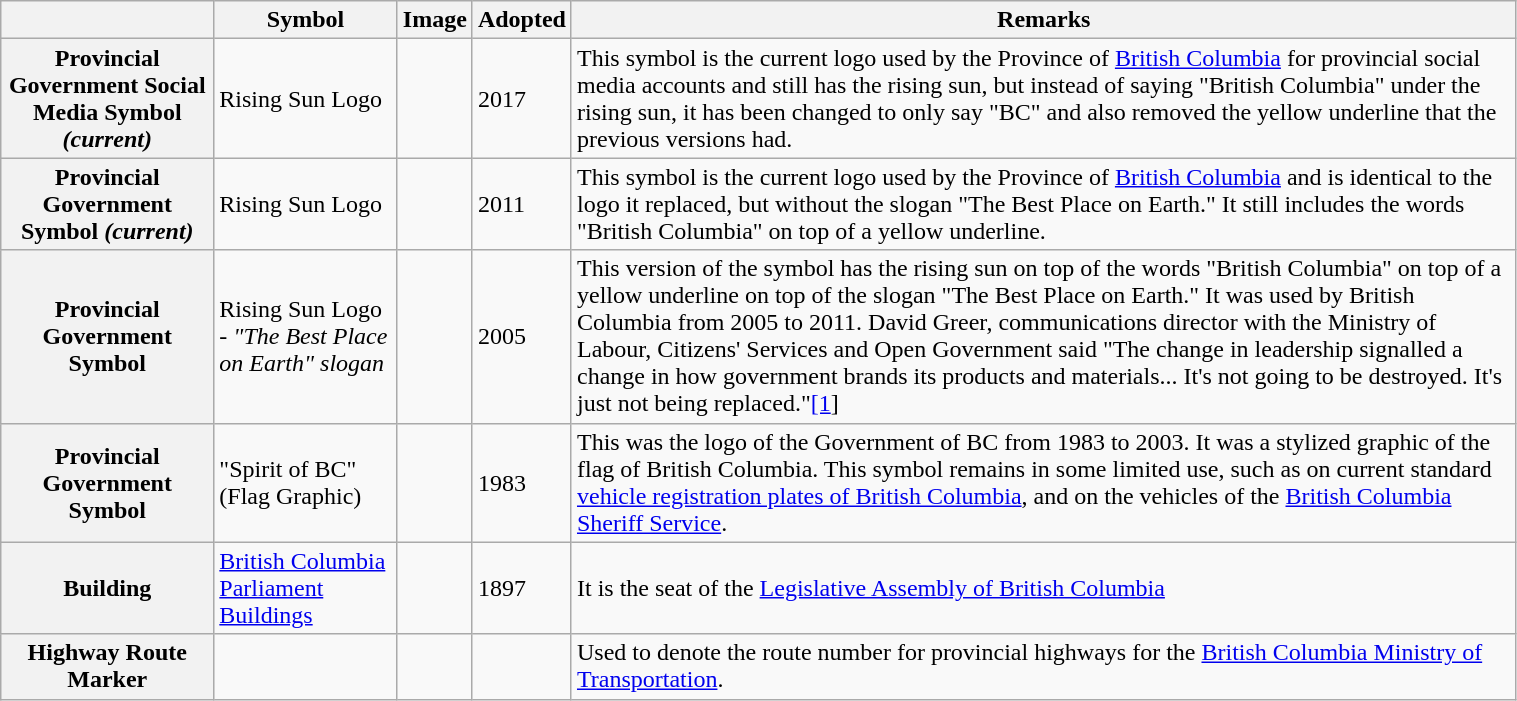<table class="wikitable" style="width:80%;">
<tr>
<th></th>
<th>Symbol</th>
<th>Image</th>
<th>Adopted</th>
<th>Remarks</th>
</tr>
<tr>
<th>Provincial Government Social Media Symbol <em>(current)</em></th>
<td>Rising Sun Logo</td>
<td></td>
<td>2017</td>
<td>This symbol is the current logo used by the Province of <a href='#'>British Columbia</a> for provincial social media accounts and still has the rising sun, but instead of saying "British Columbia" under the rising sun, it has been changed to only say "BC" and also removed the yellow underline that the previous versions had.</td>
</tr>
<tr>
<th>Provincial Government Symbol <em>(current)</em></th>
<td>Rising Sun Logo</td>
<td></td>
<td>2011</td>
<td>This symbol is the current logo used by the Province of <a href='#'>British Columbia</a> and is identical to the logo it replaced, but without the slogan "The Best Place on Earth." It still includes the words "British Columbia" on top of a yellow underline.</td>
</tr>
<tr>
<th>Provincial Government Symbol</th>
<td>Rising Sun Logo - <em>"The Best Place on Earth" slogan</em></td>
<td></td>
<td>2005</td>
<td>This version of the symbol has the rising sun on top of the words "British Columbia" on top of a yellow underline on top of the slogan "The Best Place on Earth." It was used by British Columbia from 2005 to 2011. David Greer, communications director with the Ministry of Labour, Citizens' Services and Open Government said "The change in leadership signalled a change in how government brands its products and materials... It's not going to be destroyed. It's just not being replaced."<a href='#'>[1</a>]</td>
</tr>
<tr>
<th>Provincial Government Symbol</th>
<td>"Spirit of BC" (Flag Graphic)</td>
<td></td>
<td>1983</td>
<td>This was the logo of the Government of BC from 1983 to 2003. It was a stylized graphic of the flag of British Columbia. This symbol remains in some limited use, such as on current standard <a href='#'>vehicle registration plates of British Columbia</a>, and on the vehicles of the <a href='#'>British Columbia Sheriff Service</a>.</td>
</tr>
<tr>
<th>Building</th>
<td><a href='#'>British Columbia Parliament Buildings</a></td>
<td></td>
<td>1897</td>
<td>It is the seat of the <a href='#'>Legislative Assembly of British Columbia</a></td>
</tr>
<tr>
<th>Highway Route Marker</th>
<td></td>
<td></td>
<td></td>
<td>Used to denote the route number for provincial highways for the <a href='#'>British Columbia Ministry of Transportation</a>.</td>
</tr>
</table>
